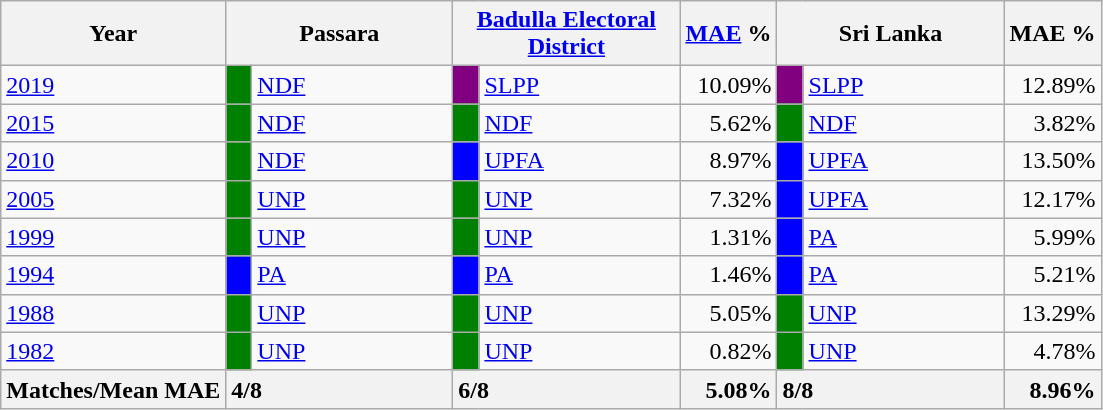<table class="wikitable">
<tr>
<th>Year</th>
<th colspan="2" width="144px">Passara</th>
<th colspan="2" width="144px"><a href='#'>Badulla Electoral District</a></th>
<th><a href='#'>MAE</a> %</th>
<th colspan="2" width="144px">Sri Lanka</th>
<th>MAE %</th>
</tr>
<tr>
<td><a href='#'>2019</a></td>
<td style="background-color:green;" width="10px"></td>
<td style="text-align:left;"><a href='#'>NDF</a></td>
<td style="background-color:purple;" width="10px"></td>
<td style="text-align:left;"><a href='#'>SLPP</a></td>
<td style="text-align:right;">10.09%</td>
<td style="background-color:purple;" width="10px"></td>
<td style="text-align:left;"><a href='#'>SLPP</a></td>
<td style="text-align:right;">12.89%</td>
</tr>
<tr>
<td><a href='#'>2015</a></td>
<td style="background-color:green;" width="10px"></td>
<td style="text-align:left;"><a href='#'>NDF</a></td>
<td style="background-color:green;" width="10px"></td>
<td style="text-align:left;"><a href='#'>NDF</a></td>
<td style="text-align:right;">5.62%</td>
<td style="background-color:green;" width="10px"></td>
<td style="text-align:left;"><a href='#'>NDF</a></td>
<td style="text-align:right;">3.82%</td>
</tr>
<tr>
<td><a href='#'>2010</a></td>
<td style="background-color:green;" width="10px"></td>
<td style="text-align:left;"><a href='#'>NDF</a></td>
<td style="background-color:blue;" width="10px"></td>
<td style="text-align:left;"><a href='#'>UPFA</a></td>
<td style="text-align:right;">8.97%</td>
<td style="background-color:blue;" width="10px"></td>
<td style="text-align:left;"><a href='#'>UPFA</a></td>
<td style="text-align:right;">13.50%</td>
</tr>
<tr>
<td><a href='#'>2005</a></td>
<td style="background-color:green;" width="10px"></td>
<td style="text-align:left;"><a href='#'>UNP</a></td>
<td style="background-color:green;" width="10px"></td>
<td style="text-align:left;"><a href='#'>UNP</a></td>
<td style="text-align:right;">7.32%</td>
<td style="background-color:blue;" width="10px"></td>
<td style="text-align:left;"><a href='#'>UPFA</a></td>
<td style="text-align:right;">12.17%</td>
</tr>
<tr>
<td><a href='#'>1999</a></td>
<td style="background-color:green;" width="10px"></td>
<td style="text-align:left;"><a href='#'>UNP</a></td>
<td style="background-color:green;" width="10px"></td>
<td style="text-align:left;"><a href='#'>UNP</a></td>
<td style="text-align:right;">1.31%</td>
<td style="background-color:blue;" width="10px"></td>
<td style="text-align:left;"><a href='#'>PA</a></td>
<td style="text-align:right;">5.99%</td>
</tr>
<tr>
<td><a href='#'>1994</a></td>
<td style="background-color:blue;" width="10px"></td>
<td style="text-align:left;"><a href='#'>PA</a></td>
<td style="background-color:blue;" width="10px"></td>
<td style="text-align:left;"><a href='#'>PA</a></td>
<td style="text-align:right;">1.46%</td>
<td style="background-color:blue;" width="10px"></td>
<td style="text-align:left;"><a href='#'>PA</a></td>
<td style="text-align:right;">5.21%</td>
</tr>
<tr>
<td><a href='#'>1988</a></td>
<td style="background-color:green;" width="10px"></td>
<td style="text-align:left;"><a href='#'>UNP</a></td>
<td style="background-color:green;" width="10px"></td>
<td style="text-align:left;"><a href='#'>UNP</a></td>
<td style="text-align:right;">5.05%</td>
<td style="background-color:green;" width="10px"></td>
<td style="text-align:left;"><a href='#'>UNP</a></td>
<td style="text-align:right;">13.29%</td>
</tr>
<tr>
<td><a href='#'>1982</a></td>
<td style="background-color:green;" width="10px"></td>
<td style="text-align:left;"><a href='#'>UNP</a></td>
<td style="background-color:green;" width="10px"></td>
<td style="text-align:left;"><a href='#'>UNP</a></td>
<td style="text-align:right;">0.82%</td>
<td style="background-color:green;" width="10px"></td>
<td style="text-align:left;"><a href='#'>UNP</a></td>
<td style="text-align:right;">4.78%</td>
</tr>
<tr>
<th>Matches/Mean MAE</th>
<th style="text-align:left;"colspan="2" width="144px">4/8</th>
<th style="text-align:left;"colspan="2" width="144px">6/8</th>
<th style="text-align:right;">5.08%</th>
<th style="text-align:left;"colspan="2" width="144px">8/8</th>
<th style="text-align:right;">8.96%</th>
</tr>
</table>
